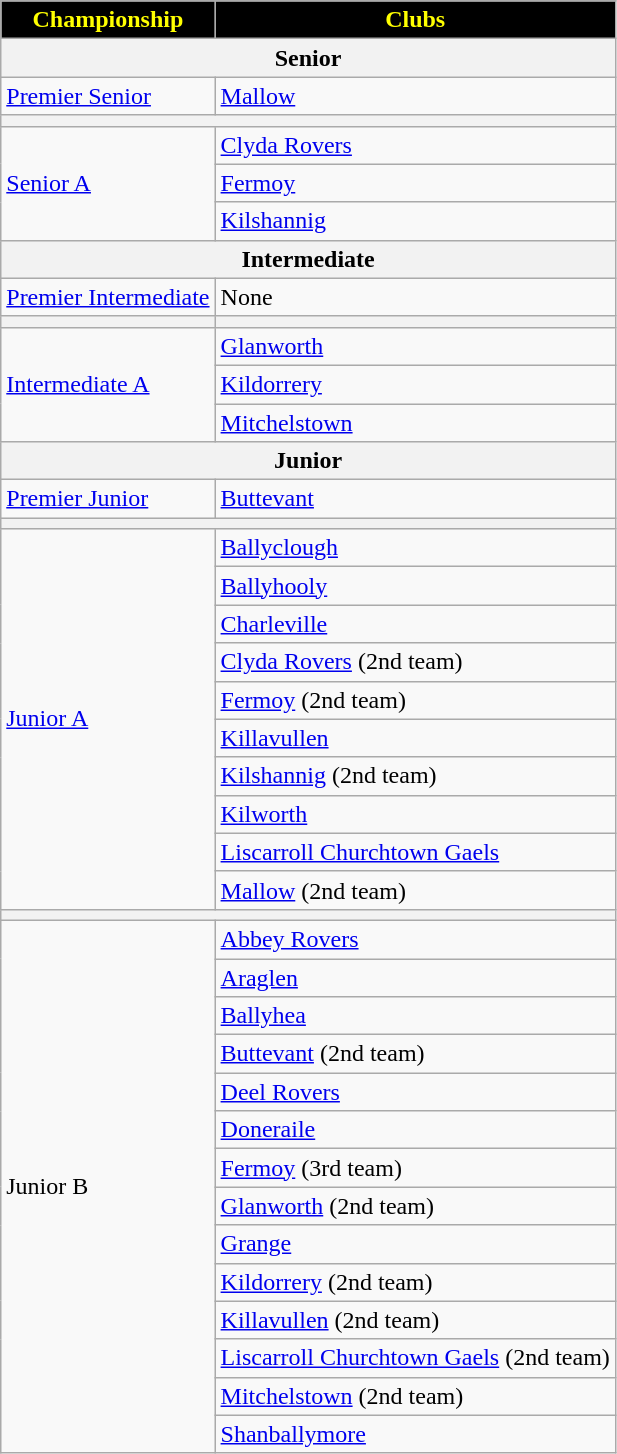<table class="wikitable sortable">
<tr>
<th style="background:black;color:yellow">Championship</th>
<th style="background:black;color:yellow">Clubs</th>
</tr>
<tr>
<th colspan="2">Senior</th>
</tr>
<tr>
<td><a href='#'>Premier Senior</a></td>
<td> <a href='#'>Mallow</a></td>
</tr>
<tr>
<th colspan="2"></th>
</tr>
<tr>
<td rowspan="3"><a href='#'>Senior A</a></td>
<td> <a href='#'>Clyda Rovers</a></td>
</tr>
<tr>
<td> <a href='#'>Fermoy</a></td>
</tr>
<tr>
<td> <a href='#'>Kilshannig</a></td>
</tr>
<tr>
<th colspan="2">Intermediate</th>
</tr>
<tr>
<td><a href='#'>Premier Intermediate</a></td>
<td>None</td>
</tr>
<tr>
<th></th>
<th></th>
</tr>
<tr>
<td rowspan="3"><a href='#'>Intermediate A</a></td>
<td> <a href='#'>Glanworth</a></td>
</tr>
<tr>
<td> <a href='#'>Kildorrery</a></td>
</tr>
<tr>
<td> <a href='#'>Mitchelstown</a></td>
</tr>
<tr>
<th colspan="2">Junior</th>
</tr>
<tr>
<td><a href='#'>Premier Junior</a></td>
<td> <a href='#'>Buttevant</a></td>
</tr>
<tr>
<th colspan="2"></th>
</tr>
<tr>
<td rowspan="10"><a href='#'>Junior A</a></td>
<td> <a href='#'>Ballyclough</a></td>
</tr>
<tr>
<td> <a href='#'>Ballyhooly</a></td>
</tr>
<tr>
<td> <a href='#'>Charleville</a></td>
</tr>
<tr>
<td> <a href='#'>Clyda Rovers</a> (2nd team)</td>
</tr>
<tr>
<td> <a href='#'>Fermoy</a> (2nd team)</td>
</tr>
<tr>
<td> <a href='#'>Killavullen</a></td>
</tr>
<tr>
<td> <a href='#'>Kilshannig</a> (2nd team)</td>
</tr>
<tr>
<td> <a href='#'>Kilworth</a></td>
</tr>
<tr>
<td> <a href='#'>Liscarroll Churchtown Gaels</a></td>
</tr>
<tr>
<td> <a href='#'>Mallow</a> (2nd team)</td>
</tr>
<tr>
<th colspan="2"></th>
</tr>
<tr>
<td rowspan="14">Junior B</td>
<td> <a href='#'>Abbey Rovers</a></td>
</tr>
<tr>
<td> <a href='#'>Araglen</a></td>
</tr>
<tr>
<td> <a href='#'>Ballyhea</a></td>
</tr>
<tr>
<td> <a href='#'>Buttevant</a> (2nd team)</td>
</tr>
<tr>
<td> <a href='#'>Deel Rovers</a></td>
</tr>
<tr>
<td> <a href='#'>Doneraile</a></td>
</tr>
<tr>
<td> <a href='#'>Fermoy</a> (3rd team)</td>
</tr>
<tr>
<td> <a href='#'>Glanworth</a> (2nd team)</td>
</tr>
<tr>
<td> <a href='#'>Grange</a></td>
</tr>
<tr>
<td> <a href='#'>Kildorrery</a> (2nd team)</td>
</tr>
<tr>
<td> <a href='#'>Killavullen</a> (2nd team)</td>
</tr>
<tr>
<td> <a href='#'>Liscarroll Churchtown Gaels</a> (2nd team)</td>
</tr>
<tr>
<td> <a href='#'>Mitchelstown</a> (2nd team)</td>
</tr>
<tr>
<td> <a href='#'>Shanballymore</a></td>
</tr>
</table>
